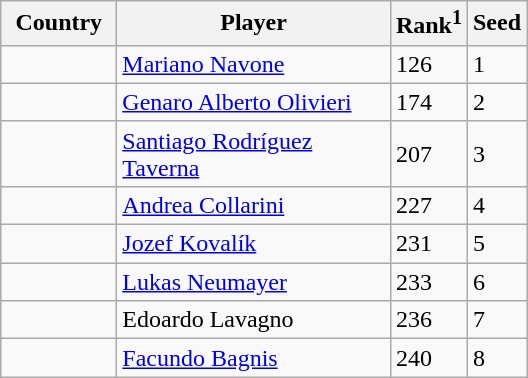<table class="sortable wikitable">
<tr>
<th width="70">Country</th>
<th width="175">Player</th>
<th>Rank<sup>1</sup></th>
<th>Seed</th>
</tr>
<tr>
<td></td>
<td><a href='#'>Mariano Navone</a></td>
<td>126</td>
<td>1</td>
</tr>
<tr>
<td></td>
<td><a href='#'>Genaro Alberto Olivieri</a></td>
<td>174</td>
<td>2</td>
</tr>
<tr>
<td></td>
<td><a href='#'>Santiago Rodríguez Taverna</a></td>
<td>207</td>
<td>3</td>
</tr>
<tr>
<td></td>
<td><a href='#'>Andrea Collarini</a></td>
<td>227</td>
<td>4</td>
</tr>
<tr>
<td></td>
<td><a href='#'>Jozef Kovalík</a></td>
<td>231</td>
<td>5</td>
</tr>
<tr>
<td></td>
<td><a href='#'>Lukas Neumayer</a></td>
<td>233</td>
<td>6</td>
</tr>
<tr>
<td></td>
<td>Edoardo Lavagno</td>
<td>236</td>
<td>7</td>
</tr>
<tr>
<td></td>
<td><a href='#'>Facundo Bagnis</a></td>
<td>240</td>
<td>8</td>
</tr>
</table>
